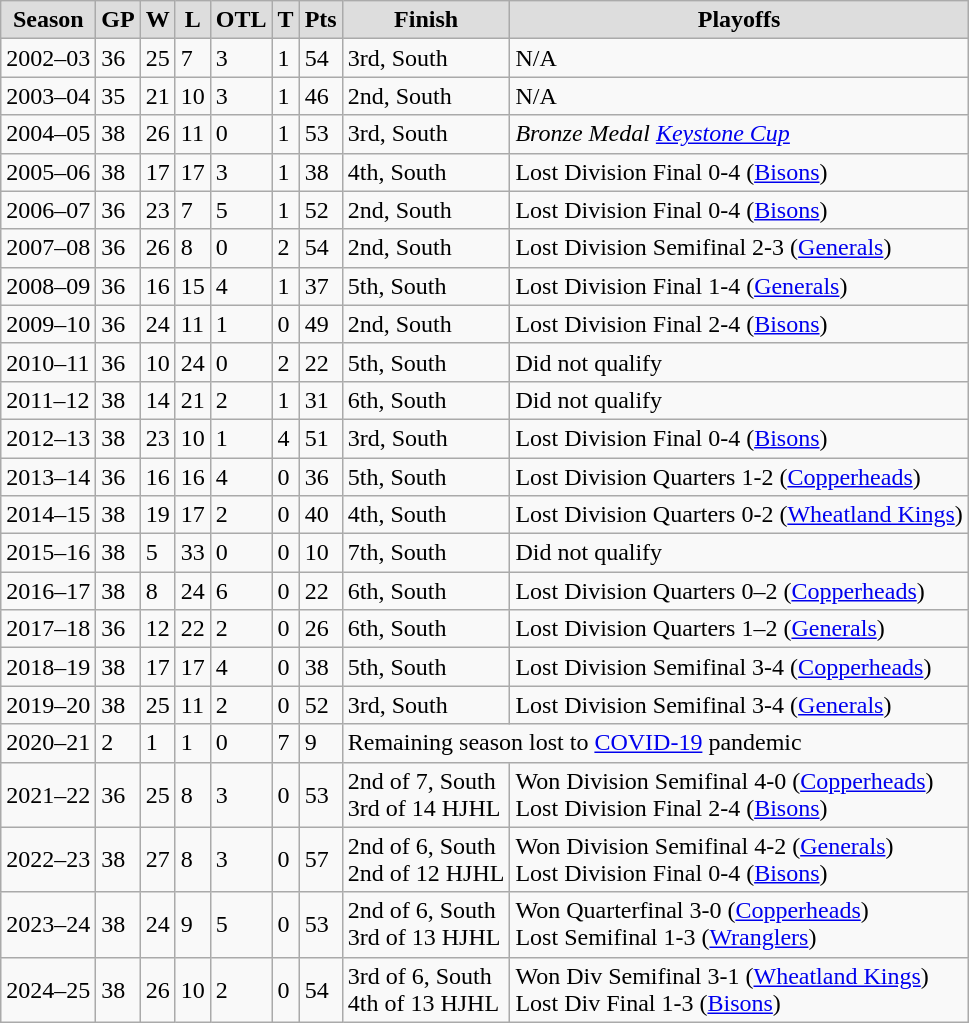<table class="wikitable">
<tr style="font-weight:bold;text-align:center; background:#ddd;"|>
<td>Season</td>
<td>GP</td>
<td>W</td>
<td>L</td>
<td>OTL</td>
<td>T</td>
<td>Pts</td>
<td>Finish</td>
<td>Playoffs</td>
</tr>
<tr>
<td>2002–03</td>
<td>36</td>
<td>25</td>
<td>7</td>
<td>3</td>
<td>1</td>
<td>54</td>
<td>3rd, South</td>
<td>N/A</td>
</tr>
<tr>
<td>2003–04</td>
<td>35</td>
<td>21</td>
<td>10</td>
<td>3</td>
<td>1</td>
<td>46</td>
<td>2nd, South</td>
<td>N/A</td>
</tr>
<tr>
<td>2004–05</td>
<td>38</td>
<td>26</td>
<td>11</td>
<td>0</td>
<td>1</td>
<td>53</td>
<td>3rd, South</td>
<td><em>Bronze Medal <a href='#'>Keystone Cup</a></em></td>
</tr>
<tr>
<td>2005–06</td>
<td>38</td>
<td>17</td>
<td>17</td>
<td>3</td>
<td>1</td>
<td>38</td>
<td>4th, South</td>
<td>Lost Division Final 0-4 (<a href='#'>Bisons</a>)</td>
</tr>
<tr>
<td>2006–07</td>
<td>36</td>
<td>23</td>
<td>7</td>
<td>5</td>
<td>1</td>
<td>52</td>
<td>2nd, South</td>
<td>Lost Division Final 0-4 (<a href='#'>Bisons</a>)</td>
</tr>
<tr>
<td>2007–08</td>
<td>36</td>
<td>26</td>
<td>8</td>
<td>0</td>
<td>2</td>
<td>54</td>
<td>2nd, South</td>
<td>Lost Division Semifinal 2-3 (<a href='#'>Generals</a>)</td>
</tr>
<tr>
<td>2008–09</td>
<td>36</td>
<td>16</td>
<td>15</td>
<td>4</td>
<td>1</td>
<td>37</td>
<td>5th, South</td>
<td>Lost Division Final 1-4 (<a href='#'>Generals</a>)</td>
</tr>
<tr>
<td>2009–10</td>
<td>36</td>
<td>24</td>
<td>11</td>
<td>1</td>
<td>0</td>
<td>49</td>
<td>2nd, South</td>
<td>Lost Division Final 2-4 (<a href='#'>Bisons</a>)</td>
</tr>
<tr>
<td>2010–11</td>
<td>36</td>
<td>10</td>
<td>24</td>
<td>0</td>
<td>2</td>
<td>22</td>
<td>5th, South</td>
<td>Did not qualify</td>
</tr>
<tr>
<td>2011–12</td>
<td>38</td>
<td>14</td>
<td>21</td>
<td>2</td>
<td>1</td>
<td>31</td>
<td>6th, South</td>
<td>Did not qualify</td>
</tr>
<tr>
<td>2012–13</td>
<td>38</td>
<td>23</td>
<td>10</td>
<td>1</td>
<td>4</td>
<td>51</td>
<td>3rd, South</td>
<td>Lost Division Final 0-4 (<a href='#'>Bisons</a>)</td>
</tr>
<tr>
<td>2013–14</td>
<td>36</td>
<td>16</td>
<td>16</td>
<td>4</td>
<td>0</td>
<td>36</td>
<td>5th, South</td>
<td>Lost Division Quarters 1-2 (<a href='#'>Copperheads</a>)</td>
</tr>
<tr>
<td>2014–15</td>
<td>38</td>
<td>19</td>
<td>17</td>
<td>2</td>
<td>0</td>
<td>40</td>
<td>4th, South</td>
<td>Lost Division Quarters 0-2 (<a href='#'>Wheatland Kings</a>)</td>
</tr>
<tr>
<td>2015–16</td>
<td>38</td>
<td>5</td>
<td>33</td>
<td>0</td>
<td>0</td>
<td>10</td>
<td>7th, South</td>
<td>Did not qualify</td>
</tr>
<tr>
<td>2016–17</td>
<td>38</td>
<td>8</td>
<td>24</td>
<td>6</td>
<td>0</td>
<td>22</td>
<td>6th, South</td>
<td>Lost Division Quarters 0–2 (<a href='#'>Copperheads</a>)</td>
</tr>
<tr>
<td>2017–18</td>
<td>36</td>
<td>12</td>
<td>22</td>
<td>2</td>
<td>0</td>
<td>26</td>
<td>6th, South</td>
<td>Lost Division Quarters 1–2 (<a href='#'>Generals</a>)</td>
</tr>
<tr>
<td>2018–19</td>
<td>38</td>
<td>17</td>
<td>17</td>
<td>4</td>
<td>0</td>
<td>38</td>
<td>5th, South</td>
<td>Lost Division Semifinal 3-4 (<a href='#'>Copperheads</a>)</td>
</tr>
<tr>
<td>2019–20</td>
<td>38</td>
<td>25</td>
<td>11</td>
<td>2</td>
<td>0</td>
<td>52</td>
<td>3rd, South</td>
<td>Lost Division Semifinal 3-4 (<a href='#'>Generals</a>)</td>
</tr>
<tr>
<td>2020–21</td>
<td>2</td>
<td>1</td>
<td>1</td>
<td>0</td>
<td>7</td>
<td>9</td>
<td colspan="3">Remaining season lost to <a href='#'>COVID-19</a> pandemic</td>
</tr>
<tr>
<td>2021–22</td>
<td>36</td>
<td>25</td>
<td>8</td>
<td>3</td>
<td>0</td>
<td>53</td>
<td>2nd of 7, South<br>3rd of 14 HJHL</td>
<td>Won Division Semifinal 4-0 (<a href='#'>Copperheads</a>)<br>Lost Division Final 2-4 (<a href='#'>Bisons</a>)</td>
</tr>
<tr>
<td>2022–23</td>
<td>38</td>
<td>27</td>
<td>8</td>
<td>3</td>
<td>0</td>
<td>57</td>
<td>2nd of 6, South<br>2nd of 12 HJHL</td>
<td>Won Division Semifinal 4-2 (<a href='#'>Generals</a>)<br>Lost Division Final 0-4 (<a href='#'>Bisons</a>)</td>
</tr>
<tr>
<td>2023–24</td>
<td>38</td>
<td>24</td>
<td>9</td>
<td>5</td>
<td>0</td>
<td>53</td>
<td>2nd of 6, South<br>3rd of 13 HJHL</td>
<td>Won Quarterfinal 3-0 (<a href='#'>Copperheads</a>)<br>Lost Semifinal 1-3 (<a href='#'>Wranglers</a>)</td>
</tr>
<tr>
<td>2024–25</td>
<td>38</td>
<td>26</td>
<td>10</td>
<td>2</td>
<td>0</td>
<td>54</td>
<td>3rd of 6, South<br>4th of 13 HJHL</td>
<td>Won Div Semifinal 3-1 (<a href='#'>Wheatland Kings</a>)<br>Lost Div Final 1-3 (<a href='#'>Bisons</a>)</td>
</tr>
</table>
